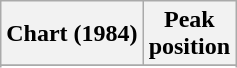<table class="wikitable plainrowheaders" style="text-align:center">
<tr>
<th>Chart (1984)</th>
<th>Peak<br>position</th>
</tr>
<tr>
</tr>
<tr>
</tr>
</table>
